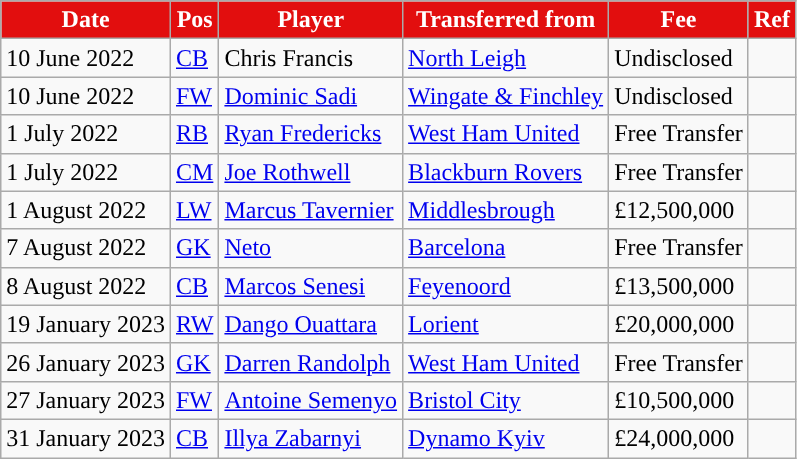<table class="wikitable plainrowheaders sortable">
<tr>
<th style="background:#e20e0e; color:#ffffff; ">Date</th>
<th style="background:#e20e0e; color:#ffffff; ">Pos</th>
<th style="background:#e20e0e; color:#ffffff; ">Player</th>
<th style="background:#e20e0e; color:#ffffff; ">Transferred from</th>
<th style="background:#e20e0e; color:#ffffff; ">Fee</th>
<th style="background:#e20e0e; color:#ffffff; ">Ref</th>
</tr>
<tr>
<td>10 June 2022</td>
<td><a href='#'>CB</a></td>
<td> Chris Francis</td>
<td> <a href='#'>North Leigh</a></td>
<td>Undisclosed</td>
<td></td>
</tr>
<tr>
<td>10 June 2022</td>
<td><a href='#'>FW</a></td>
<td> <a href='#'>Dominic Sadi</a></td>
<td> <a href='#'>Wingate & Finchley</a></td>
<td>Undisclosed</td>
<td></td>
</tr>
<tr>
<td>1 July 2022</td>
<td><a href='#'>RB</a></td>
<td> <a href='#'>Ryan Fredericks</a></td>
<td> <a href='#'>West Ham United</a></td>
<td>Free Transfer</td>
<td></td>
</tr>
<tr>
<td>1 July 2022</td>
<td><a href='#'>CM</a></td>
<td> <a href='#'>Joe Rothwell</a></td>
<td> <a href='#'>Blackburn Rovers</a></td>
<td>Free Transfer</td>
<td></td>
</tr>
<tr>
<td>1 August 2022</td>
<td><a href='#'>LW</a></td>
<td> <a href='#'>Marcus Tavernier</a></td>
<td> <a href='#'>Middlesbrough</a></td>
<td>£12,500,000</td>
<td></td>
</tr>
<tr>
<td>7 August 2022</td>
<td><a href='#'>GK</a></td>
<td> <a href='#'>Neto</a></td>
<td> <a href='#'>Barcelona</a></td>
<td>Free Transfer</td>
<td></td>
</tr>
<tr>
<td>8 August 2022</td>
<td><a href='#'>CB</a></td>
<td> <a href='#'>Marcos Senesi</a></td>
<td> <a href='#'>Feyenoord</a></td>
<td>£13,500,000</td>
<td></td>
</tr>
<tr>
<td>19 January 2023</td>
<td><a href='#'>RW</a></td>
<td> <a href='#'>Dango Ouattara</a></td>
<td> <a href='#'>Lorient</a></td>
<td>£20,000,000</td>
<td></td>
</tr>
<tr>
<td>26 January 2023</td>
<td><a href='#'>GK</a></td>
<td> <a href='#'>Darren Randolph</a></td>
<td> <a href='#'>West Ham United</a></td>
<td>Free Transfer</td>
<td></td>
</tr>
<tr>
<td>27 January 2023</td>
<td><a href='#'>FW</a></td>
<td> <a href='#'>Antoine Semenyo</a></td>
<td> <a href='#'>Bristol City</a></td>
<td>£10,500,000</td>
<td></td>
</tr>
<tr>
<td>31 January 2023</td>
<td><a href='#'>CB</a></td>
<td> <a href='#'>Illya Zabarnyi</a></td>
<td> <a href='#'>Dynamo Kyiv</a></td>
<td>£24,000,000</td>
<td></td>
</tr>
</table>
